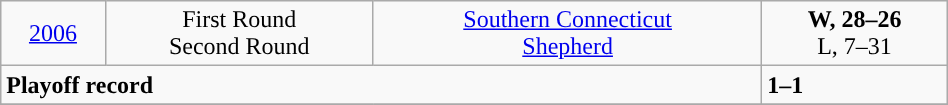<table class="wikitable" width="50%">
<tr align="center">
<td><a href='#'>2006</a></td>
<td>First Round<br>Second Round</td>
<td><a href='#'>Southern Connecticut</a><br><a href='#'>Shepherd</a></td>
<td><strong>W, 28–26</strong><br>L, 7–31</td>
</tr>
<tr>
<td colspan=3><strong>Playoff record</strong></td>
<td colspan=2><strong>1–1</strong></td>
</tr>
<tr>
</tr>
</table>
